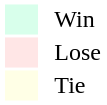<table style="border:1px solid white; float:right;">
<tr>
<td style="background:#D8FFEB; width:20px;"></td>
<td> </td>
<td>Win</td>
</tr>
<tr>
<td style="background:#FFE6E6; width:20px;"></td>
<td> </td>
<td>Lose</td>
</tr>
<tr>
<td style="background:#FFFFE6; width:20px;"></td>
<td> </td>
<td>Tie</td>
</tr>
</table>
